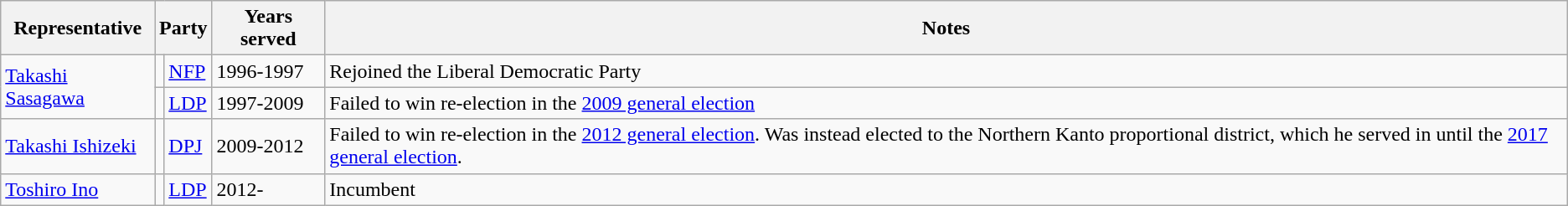<table class="wikitable">
<tr>
<th>Representative</th>
<th colspan="2">Party</th>
<th>Years served</th>
<th>Notes</th>
</tr>
<tr>
<td rowspan="2"><a href='#'>Takashi Sasagawa</a></td>
<td></td>
<td><a href='#'>NFP</a></td>
<td>1996-1997</td>
<td>Rejoined the Liberal Democratic Party</td>
</tr>
<tr>
<td></td>
<td><a href='#'>LDP</a></td>
<td>1997-2009</td>
<td>Failed to win re-election in the <a href='#'>2009 general election</a></td>
</tr>
<tr>
<td><a href='#'>Takashi Ishizeki</a></td>
<td></td>
<td><a href='#'>DPJ</a></td>
<td>2009-2012</td>
<td>Failed to win re-election in the <a href='#'>2012 general election</a>. Was instead elected to the Northern Kanto proportional district, which he served in until the <a href='#'>2017 general election</a>.</td>
</tr>
<tr>
<td><a href='#'>Toshiro Ino</a></td>
<td></td>
<td><a href='#'>LDP</a></td>
<td>2012-</td>
<td>Incumbent</td>
</tr>
</table>
